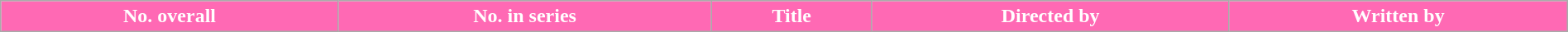<table class="wikitable plainrowheaders" style="width:100%;">
<tr style="color:white">
<th style="background: #FF69B4;">No. overall</th>
<th style="background: #FF69B4;">No. in series</th>
<th style="background: #FF69B4;">Title</th>
<th style="background: #FF69B4;">Directed by</th>
<th style="background: #FF69B4;">Written by<br>











</th>
</tr>
</table>
